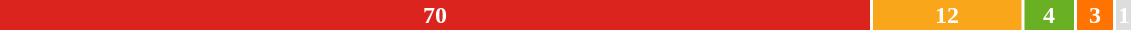<table style="width:60%; text-align:center;">
<tr style="color:white;">
<td style="background:#DC241f; width:77.8%;"><strong>70</strong></td>
<td style="background:#FAA61A; width:13.3%;"><strong>12</strong></td>
<td style="background:#6AB023; width:4.4%;"><strong>4</strong></td>
<td style="background:#FF7300; width:3.3%;"><strong>3</strong></td>
<td style="background:#DDDDDD; width:1.1%;"><strong>1</strong></td>
</tr>
<tr>
<td><span></span></td>
<td><span></span></td>
<td><span></span></td>
<td><span></span></td>
<td><span></span></td>
</tr>
</table>
